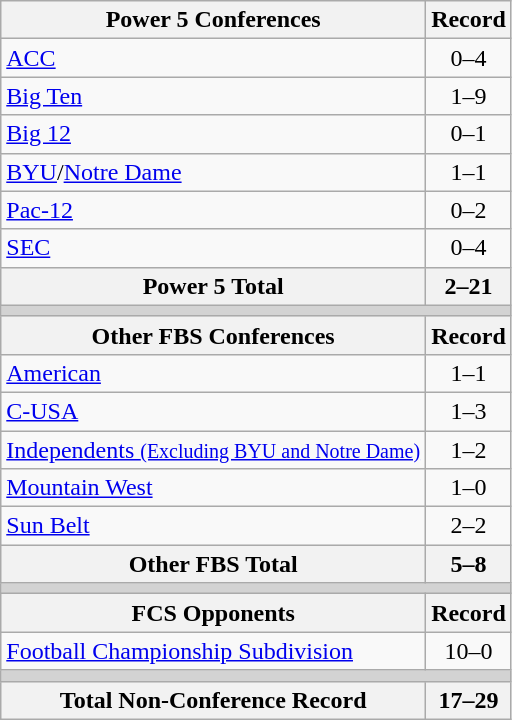<table class="wikitable">
<tr>
<th>Power 5 Conferences</th>
<th>Record</th>
</tr>
<tr>
<td><a href='#'>ACC</a></td>
<td align=center>0–4</td>
</tr>
<tr>
<td><a href='#'>Big Ten</a></td>
<td align=center>1–9</td>
</tr>
<tr>
<td><a href='#'>Big 12</a></td>
<td align=center>0–1</td>
</tr>
<tr>
<td><a href='#'>BYU</a>/<a href='#'>Notre Dame</a></td>
<td align=center>1–1</td>
</tr>
<tr>
<td><a href='#'>Pac-12</a></td>
<td align=center>0–2</td>
</tr>
<tr>
<td><a href='#'>SEC</a></td>
<td align=center>0–4</td>
</tr>
<tr>
<th>Power 5 Total</th>
<th>2–21</th>
</tr>
<tr>
<th colspan="2" style="background:lightgrey;"></th>
</tr>
<tr>
<th>Other FBS Conferences</th>
<th>Record</th>
</tr>
<tr>
<td><a href='#'>American</a></td>
<td align=center>1–1</td>
</tr>
<tr>
<td><a href='#'>C-USA</a></td>
<td align=center>1–3</td>
</tr>
<tr>
<td><a href='#'>Independents <small>(Excluding BYU and Notre Dame)</small></a></td>
<td align=center>1–2</td>
</tr>
<tr>
<td><a href='#'>Mountain West</a></td>
<td align=center>1–0</td>
</tr>
<tr>
<td><a href='#'>Sun Belt</a></td>
<td align=center>2–2</td>
</tr>
<tr>
<th>Other FBS Total</th>
<th>5–8</th>
</tr>
<tr>
<th colspan="2" style="background:lightgrey;"></th>
</tr>
<tr>
<th>FCS Opponents</th>
<th>Record</th>
</tr>
<tr>
<td><a href='#'>Football Championship Subdivision</a></td>
<td align=center>10–0</td>
</tr>
<tr>
<th colspan="2" style="background:lightgrey;"></th>
</tr>
<tr>
<th>Total Non-Conference Record</th>
<th>17–29</th>
</tr>
</table>
